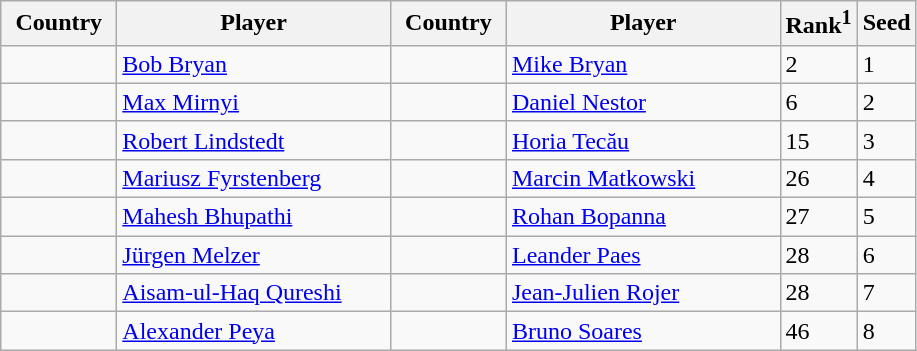<table class="sortable wikitable">
<tr>
<th width="70">Country</th>
<th width="175">Player</th>
<th width="70">Country</th>
<th width="175">Player</th>
<th>Rank<sup>1</sup></th>
<th>Seed</th>
</tr>
<tr>
<td></td>
<td><a href='#'>Bob Bryan</a></td>
<td></td>
<td><a href='#'>Mike Bryan</a></td>
<td>2</td>
<td>1</td>
</tr>
<tr>
<td></td>
<td><a href='#'>Max Mirnyi</a></td>
<td></td>
<td><a href='#'>Daniel Nestor</a></td>
<td>6</td>
<td>2</td>
</tr>
<tr>
<td></td>
<td><a href='#'>Robert Lindstedt</a></td>
<td></td>
<td><a href='#'>Horia Tecău</a></td>
<td>15</td>
<td>3</td>
</tr>
<tr>
<td></td>
<td><a href='#'>Mariusz Fyrstenberg</a></td>
<td></td>
<td><a href='#'>Marcin Matkowski</a></td>
<td>26</td>
<td>4</td>
</tr>
<tr>
<td></td>
<td><a href='#'>Mahesh Bhupathi</a></td>
<td></td>
<td><a href='#'>Rohan Bopanna</a></td>
<td>27</td>
<td>5</td>
</tr>
<tr>
<td></td>
<td><a href='#'>Jürgen Melzer</a></td>
<td></td>
<td><a href='#'>Leander Paes</a></td>
<td>28</td>
<td>6</td>
</tr>
<tr>
<td></td>
<td><a href='#'>Aisam-ul-Haq Qureshi</a></td>
<td></td>
<td><a href='#'>Jean-Julien Rojer</a></td>
<td>28</td>
<td>7</td>
</tr>
<tr>
<td></td>
<td><a href='#'>Alexander Peya</a></td>
<td></td>
<td><a href='#'>Bruno Soares</a></td>
<td>46</td>
<td>8</td>
</tr>
</table>
